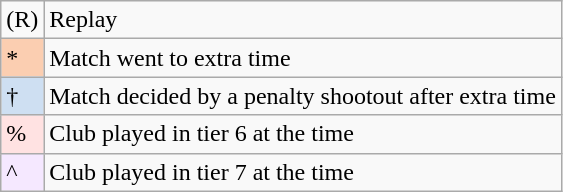<table class="wikitable">
<tr>
<td>(R)</td>
<td>Replay</td>
</tr>
<tr>
<td style="background-color:#FBCEB1">*</td>
<td>Match went to extra time</td>
</tr>
<tr>
<td style="background-color:#cedff2">†</td>
<td>Match decided by a penalty shootout after extra time</td>
</tr>
<tr>
<td bgcolor="#ffe2e2">%</td>
<td>Club played in tier 6 at the time</td>
</tr>
<tr>
<td bgcolor="#f5e8ff">^</td>
<td>Club played in tier 7 at the time</td>
</tr>
</table>
